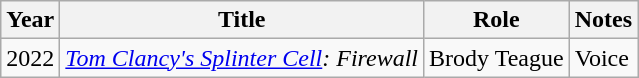<table class="wikitable">
<tr>
<th>Year</th>
<th>Title</th>
<th>Role</th>
<th>Notes</th>
</tr>
<tr>
<td>2022</td>
<td><em><a href='#'>Tom Clancy's Splinter Cell</a>: Firewall</em></td>
<td>Brody Teague</td>
<td>Voice</td>
</tr>
</table>
